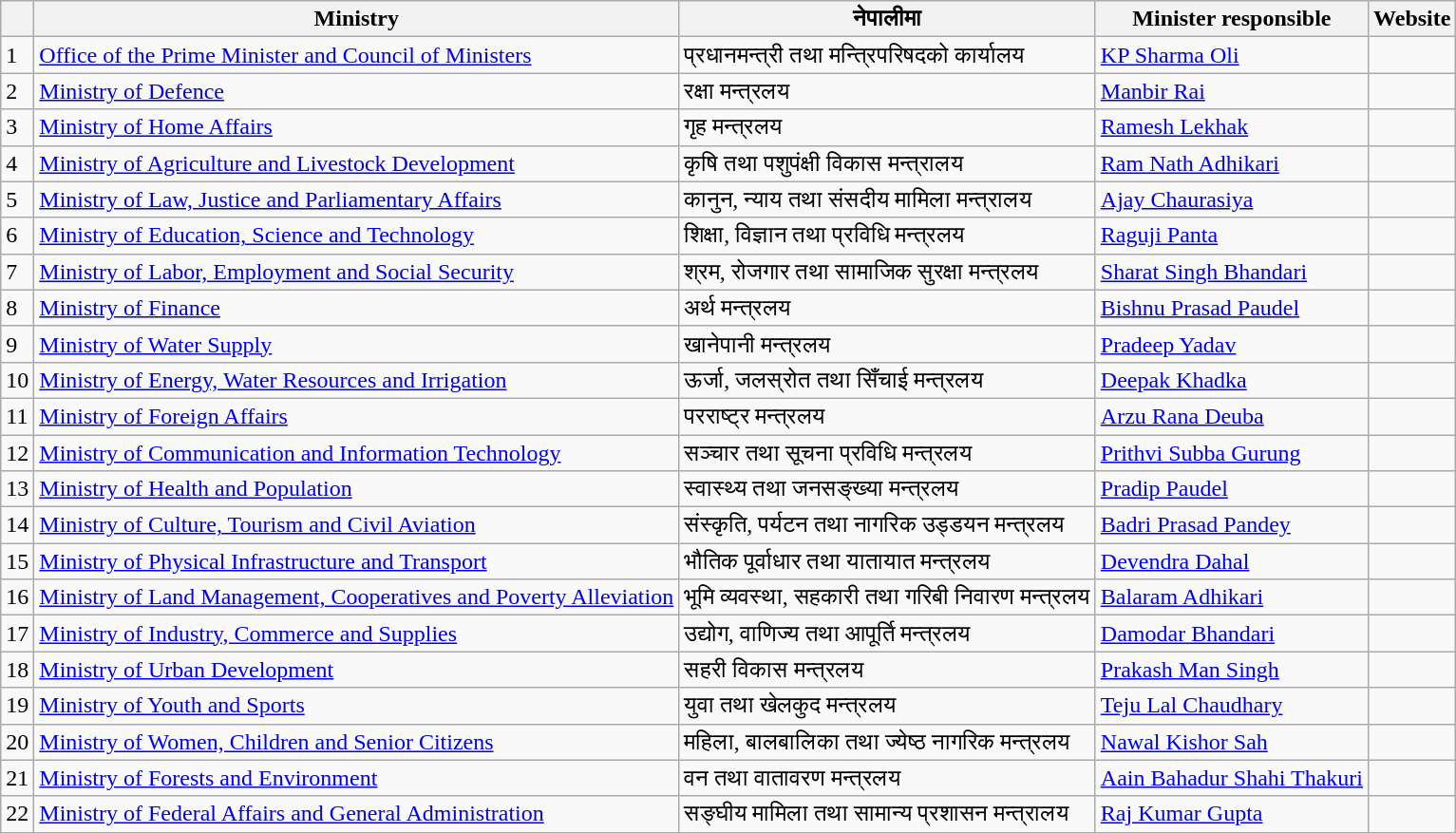<table class="wikitable sortable">
<tr>
<th></th>
<th>Ministry</th>
<th>नेपालीमा</th>
<th>Minister responsible</th>
<th>Website</th>
</tr>
<tr>
<td>1</td>
<td><a href='#'>Office of the Prime Minister and Council of Ministers</a></td>
<td>प्रधानमन्त्री तथा मन्त्रिपरिषदको कार्यालय</td>
<td><a href='#'>KP Sharma Oli</a></td>
<td></td>
</tr>
<tr>
<td>2</td>
<td><a href='#'>Ministry of Defence</a></td>
<td>रक्षा मन्त्रलय</td>
<td><a href='#'>Manbir Rai</a></td>
<td></td>
</tr>
<tr>
<td>3</td>
<td><a href='#'>Ministry of Home Affairs</a></td>
<td>गृह मन्त्रलय</td>
<td><a href='#'>Ramesh Lekhak</a></td>
<td></td>
</tr>
<tr>
<td>4</td>
<td><a href='#'>Ministry of Agriculture and Livestock Development</a></td>
<td>कृषि तथा पशुपंक्षी विकास मन्त्रालय</td>
<td><a href='#'>Ram Nath Adhikari</a></td>
<td></td>
</tr>
<tr>
<td>5</td>
<td><a href='#'>Ministry of Law, Justice and Parliamentary Affairs</a></td>
<td>कानुन, न्याय तथा संसदीय मामिला मन्त्रालय</td>
<td><a href='#'>Ajay Chaurasiya</a></td>
<td></td>
</tr>
<tr>
<td>6</td>
<td><a href='#'>Ministry of Education, Science and Technology</a></td>
<td>शिक्षा, विज्ञान तथा प्रविधि मन्त्रलय</td>
<td><a href='#'>Raguji Panta</a></td>
<td></td>
</tr>
<tr>
<td>7</td>
<td><a href='#'>Ministry of Labor, Employment and Social Security</a></td>
<td>श्रम, रोजगार तथा सामाजिक सुरक्षा मन्त्रलय</td>
<td><a href='#'>Sharat Singh Bhandari</a></td>
<td></td>
</tr>
<tr>
<td>8</td>
<td><a href='#'>Ministry of Finance</a></td>
<td>अर्थ मन्त्रलय</td>
<td><a href='#'>Bishnu Prasad Paudel</a></td>
<td></td>
</tr>
<tr>
<td>9</td>
<td><a href='#'>Ministry of Water Supply</a></td>
<td>खानेपानी मन्त्रलय</td>
<td><a href='#'>Pradeep Yadav</a></td>
<td></td>
</tr>
<tr>
<td>10</td>
<td><a href='#'>Ministry of Energy, Water Resources and Irrigation</a></td>
<td>ऊर्जा, जलस्रोत तथा सिँचाई मन्त्रलय</td>
<td><a href='#'>Deepak Khadka</a></td>
<td></td>
</tr>
<tr>
<td>11</td>
<td><a href='#'>Ministry of Foreign Affairs</a></td>
<td>परराष्ट्र मन्त्रलय</td>
<td><a href='#'>Arzu Rana Deuba</a></td>
<td></td>
</tr>
<tr>
<td>12</td>
<td><a href='#'>Ministry of Communication and Information Technology</a></td>
<td>सञ्‍चार तथा सूचना प्रविधि मन्त्रलय</td>
<td><a href='#'>Prithvi Subba Gurung</a></td>
<td></td>
</tr>
<tr>
<td>13</td>
<td><a href='#'>Ministry of Health and Population</a></td>
<td>स्वास्थ्य तथा जनसङ्‌ख्या मन्त्रलय</td>
<td><a href='#'>Pradip Paudel</a></td>
<td></td>
</tr>
<tr>
<td>14</td>
<td><a href='#'>Ministry of Culture, Tourism and Civil Aviation</a></td>
<td>संस्कृति, पर्यटन तथा नागरिक उड्डयन मन्त्रलय</td>
<td><a href='#'>Badri Prasad Pandey</a></td>
<td></td>
</tr>
<tr>
<td>15</td>
<td><a href='#'>Ministry of Physical Infrastructure and Transport</a></td>
<td>भौतिक पूर्वाधार तथा यातायात मन्त्रलय</td>
<td><a href='#'>Devendra Dahal</a></td>
<td></td>
</tr>
<tr>
<td>16</td>
<td><a href='#'>Ministry of Land Management, Cooperatives and Poverty Alleviation</a></td>
<td>भूमि व्यवस्था, सहकारी तथा गरिबी निवारण मन्त्रलय</td>
<td><a href='#'>Balaram Adhikari</a></td>
<td></td>
</tr>
<tr>
<td>17</td>
<td><a href='#'>Ministry of Industry, Commerce and Supplies</a></td>
<td>उद्योग, वाणिज्य तथा आपूर्ति मन्त्रलय</td>
<td><a href='#'>Damodar Bhandari</a></td>
<td></td>
</tr>
<tr>
<td>18</td>
<td><a href='#'>Ministry of Urban Development</a></td>
<td>सहरी विकास मन्त्रलय</td>
<td><a href='#'>Prakash Man Singh</a></td>
<td></td>
</tr>
<tr>
<td>19</td>
<td><a href='#'>Ministry of Youth and Sports</a></td>
<td>युवा तथा खेलकुद मन्त्रलय</td>
<td><a href='#'>Teju Lal Chaudhary</a></td>
<td></td>
</tr>
<tr>
<td>20</td>
<td><a href='#'>Ministry of Women, Children and Senior Citizens</a></td>
<td>महिला, बालबालिका तथा ज्येष्ठ नागरिक मन्त्रलय</td>
<td><a href='#'>Nawal Kishor Sah</a></td>
<td></td>
</tr>
<tr>
<td>21</td>
<td><a href='#'>Ministry of Forests and Environment</a></td>
<td>वन तथा वातावरण मन्त्रलय</td>
<td><a href='#'>Aain Bahadur Shahi Thakuri</a></td>
<td></td>
</tr>
<tr>
<td>22</td>
<td><a href='#'>Ministry of Federal Affairs and General Administration</a></td>
<td>सङ्घीय मामिला तथा सामान्य प्रशासन मन्त्रालय</td>
<td><a href='#'>Raj Kumar Gupta</a></td>
<td></td>
</tr>
</table>
